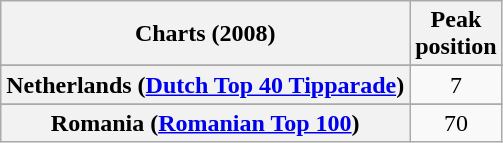<table class="wikitable sortable plainrowheaders" style="text-align:center">
<tr>
<th>Charts (2008)</th>
<th>Peak<br>position</th>
</tr>
<tr>
</tr>
<tr>
<th scope="row">Netherlands (<a href='#'>Dutch Top 40 Tipparade</a>)</th>
<td>7</td>
</tr>
<tr>
</tr>
<tr>
<th scope="row">Romania (<a href='#'>Romanian Top 100</a>)</th>
<td>70</td>
</tr>
</table>
